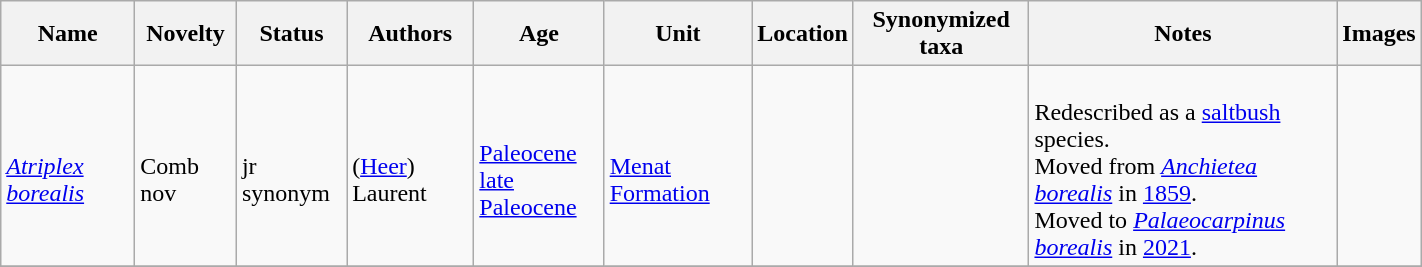<table class="wikitable sortable" align="center" width="75%">
<tr>
<th>Name</th>
<th>Novelty</th>
<th>Status</th>
<th>Authors</th>
<th>Age</th>
<th>Unit</th>
<th>Location</th>
<th>Synonymized taxa</th>
<th>Notes</th>
<th>Images</th>
</tr>
<tr>
<td><br><em><a href='#'>Atriplex borealis</a></em></td>
<td><br>Comb nov</td>
<td><br>jr synonym</td>
<td><br>(<a href='#'>Heer</a>) Laurent</td>
<td><br><a href='#'>Paleocene</a><br><a href='#'>late Paleocene</a></td>
<td><br><a href='#'>Menat Formation</a></td>
<td><br><br></td>
<td></td>
<td><br>Redescribed as a <a href='#'>saltbush</a> species.<br>Moved from <em><a href='#'>Anchietea borealis</a></em> in <a href='#'>1859</a>.<br> Moved to <em><a href='#'>Palaeocarpinus borealis</a></em> in <a href='#'>2021</a>.</td>
<td></td>
</tr>
<tr>
</tr>
</table>
